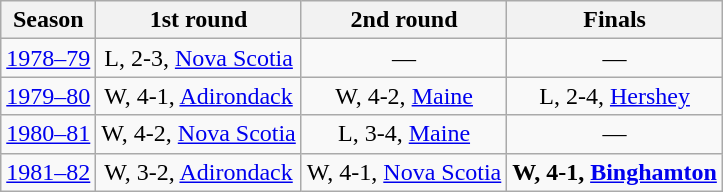<table class="wikitable" style="text-align:center">
<tr>
<th>Season</th>
<th>1st round</th>
<th>2nd round</th>
<th>Finals</th>
</tr>
<tr>
<td><a href='#'>1978–79</a></td>
<td>L, 2-3, <a href='#'>Nova Scotia</a></td>
<td>—</td>
<td>—</td>
</tr>
<tr>
<td><a href='#'>1979–80</a></td>
<td>W, 4-1, <a href='#'>Adirondack</a></td>
<td>W, 4-2, <a href='#'>Maine</a></td>
<td>L, 2-4, <a href='#'>Hershey</a></td>
</tr>
<tr>
<td><a href='#'>1980–81</a></td>
<td>W, 4-2, <a href='#'>Nova Scotia</a></td>
<td>L, 3-4, <a href='#'>Maine</a></td>
<td>—</td>
</tr>
<tr>
<td><a href='#'>1981–82</a></td>
<td>W, 3-2, <a href='#'>Adirondack</a></td>
<td>W, 4-1, <a href='#'>Nova Scotia</a></td>
<td><strong>W, 4-1, <a href='#'>Binghamton</a></strong></td>
</tr>
</table>
